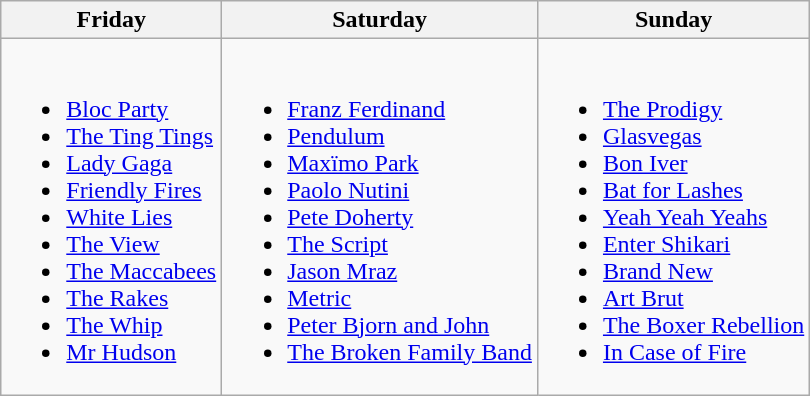<table class="wikitable">
<tr>
<th>Friday</th>
<th>Saturday</th>
<th>Sunday</th>
</tr>
<tr valign="top">
<td><br><ul><li><a href='#'>Bloc Party</a></li><li><a href='#'>The Ting Tings</a></li><li><a href='#'>Lady Gaga</a></li><li><a href='#'>Friendly Fires</a></li><li><a href='#'>White Lies</a></li><li><a href='#'>The View</a></li><li><a href='#'>The Maccabees</a></li><li><a href='#'>The Rakes</a></li><li><a href='#'>The Whip</a></li><li><a href='#'>Mr Hudson</a></li></ul></td>
<td><br><ul><li><a href='#'>Franz Ferdinand</a></li><li><a href='#'>Pendulum</a></li><li><a href='#'>Maxïmo Park</a></li><li><a href='#'>Paolo Nutini</a></li><li><a href='#'>Pete Doherty</a></li><li><a href='#'>The Script</a></li><li><a href='#'>Jason Mraz</a></li><li><a href='#'>Metric</a></li><li><a href='#'>Peter Bjorn and John</a></li><li><a href='#'>The Broken Family Band</a></li></ul></td>
<td><br><ul><li><a href='#'>The Prodigy</a></li><li><a href='#'>Glasvegas</a></li><li><a href='#'>Bon Iver</a></li><li><a href='#'>Bat for Lashes</a></li><li><a href='#'>Yeah Yeah Yeahs</a></li><li><a href='#'>Enter Shikari</a></li><li><a href='#'>Brand New</a></li><li><a href='#'>Art Brut</a></li><li><a href='#'>The Boxer Rebellion</a></li><li><a href='#'>In Case of Fire</a></li></ul></td>
</tr>
</table>
